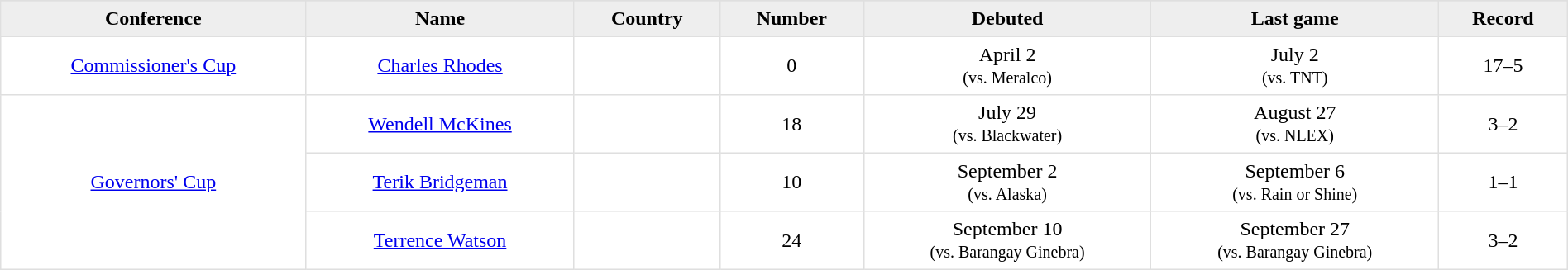<table border=1 style="border-collapse:collapse; text-align: center; width: 100%" bordercolor="#DFDFDF"  cellpadding="5">
<tr>
</tr>
<tr bgcolor="eeeeee">
<th>Conference</th>
<th>Name</th>
<th>Country</th>
<th>Number</th>
<th>Debuted</th>
<th>Last game</th>
<th>Record</th>
</tr>
<tr>
<td><a href='#'>Commissioner's Cup</a></td>
<td><a href='#'>Charles Rhodes</a></td>
<td></td>
<td>0</td>
<td>April 2<br><small>(vs. Meralco)</small></td>
<td>July 2<br><small>(vs. TNT)</small></td>
<td>17–5</td>
</tr>
<tr>
<td rowspan=3><a href='#'>Governors' Cup</a></td>
<td><a href='#'>Wendell McKines</a></td>
<td></td>
<td>18</td>
<td>July 29<br><small>(vs. Blackwater)</small></td>
<td>August 27<br><small>(vs. NLEX)</small></td>
<td>3–2</td>
</tr>
<tr>
<td><a href='#'>Terik Bridgeman</a></td>
<td></td>
<td>10</td>
<td>September 2<br><small>(vs. Alaska)</small></td>
<td>September 6<br><small>(vs. Rain or Shine)</small></td>
<td>1–1</td>
</tr>
<tr>
<td><a href='#'>Terrence Watson</a></td>
<td></td>
<td>24</td>
<td>September 10<br><small>(vs. Barangay Ginebra)</small></td>
<td>September 27<br><small>(vs. Barangay Ginebra)</small></td>
<td>3–2</td>
</tr>
</table>
